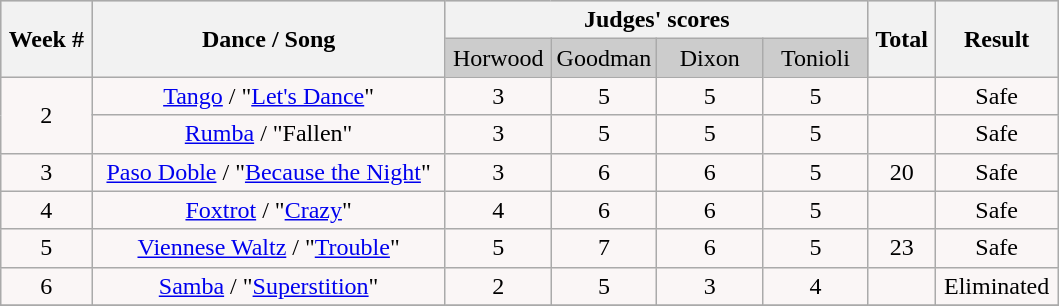<table class="wikitable collapsible collapsed">
<tr style="text-align:Center; background:#ccc;">
<th rowspan="2">Week #</th>
<th rowspan="2">Dance / Song</th>
<th colspan="4">Judges' scores</th>
<th rowspan="2">Total</th>
<th rowspan="2">Result</th>
</tr>
<tr style="text-align:center; background:#ccc;">
<td style="width:10%; ">Horwood</td>
<td style="width:10%; ">Goodman</td>
<td style="width:10%; ">Dixon</td>
<td style="width:10%; ">Tonioli</td>
</tr>
<tr style="text-align: center; background:#faf6f6;">
<td rowspan="2">2</td>
<td><a href='#'>Tango</a> / "<a href='#'>Let's Dance</a>"</td>
<td>3</td>
<td>5</td>
<td>5</td>
<td>5</td>
<td></td>
<td>Safe</td>
</tr>
<tr style="text-align: center; background:#faf6f6;">
<td><a href='#'>Rumba</a> / "Fallen"</td>
<td>3</td>
<td>5</td>
<td>5</td>
<td>5</td>
<td></td>
<td>Safe</td>
</tr>
<tr style="text-align: center; background:#faf6f6;">
<td>3</td>
<td><a href='#'>Paso Doble</a> / "<a href='#'>Because the Night</a>"</td>
<td>3</td>
<td>6</td>
<td>6</td>
<td>5</td>
<td>20</td>
<td>Safe</td>
</tr>
<tr style="text-align: center; background:#faf6f6;">
<td>4</td>
<td><a href='#'>Foxtrot</a> / "<a href='#'>Crazy</a>"</td>
<td>4</td>
<td>6</td>
<td>6</td>
<td>5</td>
<td></td>
<td>Safe</td>
</tr>
<tr style="text-align: center; background:#faf6f6;">
<td>5</td>
<td><a href='#'>Viennese Waltz</a> / "<a href='#'>Trouble</a>"</td>
<td>5</td>
<td>7</td>
<td>6</td>
<td>5</td>
<td>23</td>
<td>Safe</td>
</tr>
<tr style="text-align: center; background:#faf6f6;">
<td>6</td>
<td><a href='#'>Samba</a> / "<a href='#'>Superstition</a>"</td>
<td>2</td>
<td>5</td>
<td>3</td>
<td>4</td>
<td></td>
<td>Eliminated</td>
</tr>
<tr>
</tr>
</table>
